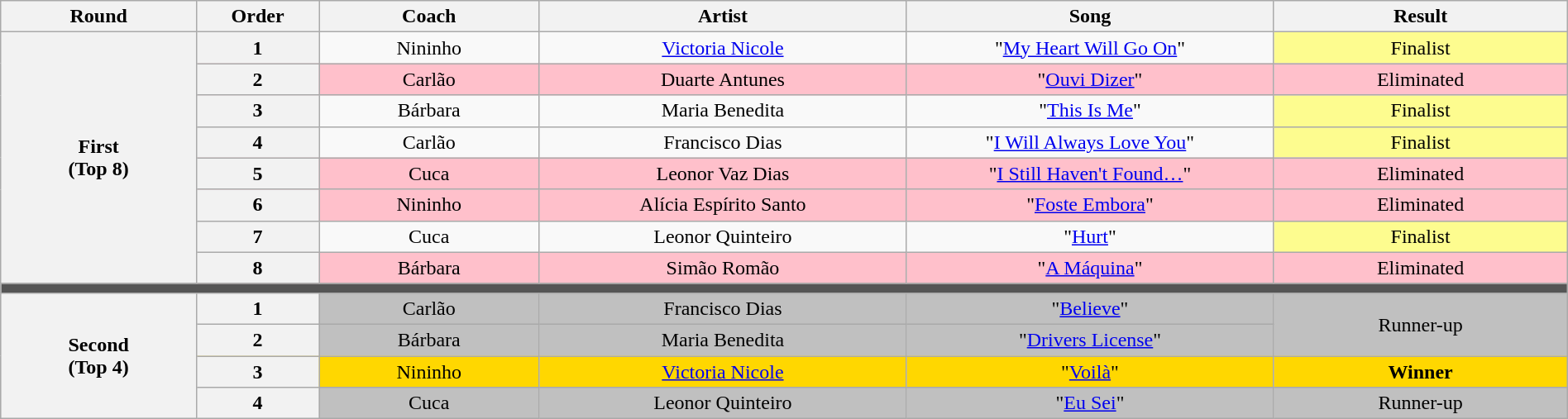<table class="wikitable" style="text-align:center; width:100%">
<tr>
<th style="width:08%">Round</th>
<th style="width:05%">Order</th>
<th style="width:09%">Coach</th>
<th style="width:15%">Artist</th>
<th style="width:15%">Song</th>
<th style="width:12%">Result</th>
</tr>
<tr>
<th rowspan="8">First<br>(Top 8)</th>
<th>1</th>
<td>Nininho</td>
<td><a href='#'>Victoria Nicole</a></td>
<td>"<a href='#'>My Heart Will Go On</a>"</td>
<td style="background:#fdfc8f">Finalist</td>
</tr>
<tr style="background:pink"|>
<th>2</th>
<td>Carlão</td>
<td>Duarte Antunes</td>
<td>"<a href='#'>Ouvi Dizer</a>"</td>
<td>Eliminated</td>
</tr>
<tr>
<th>3</th>
<td>Bárbara</td>
<td>Maria Benedita</td>
<td>"<a href='#'>This Is Me</a>"</td>
<td style="background:#fdfc8f">Finalist</td>
</tr>
<tr>
<th>4</th>
<td>Carlão</td>
<td>Francisco Dias</td>
<td>"<a href='#'>I Will Always Love You</a>"</td>
<td style="background:#fdfc8f">Finalist</td>
</tr>
<tr style="background:pink"|>
<th>5</th>
<td>Cuca</td>
<td>Leonor Vaz Dias</td>
<td>"<a href='#'>I Still Haven't Found…</a>"</td>
<td>Eliminated</td>
</tr>
<tr style="background:pink"|>
<th>6</th>
<td>Nininho</td>
<td>Alícia Espírito Santo</td>
<td>"<a href='#'>Foste Embora</a>"</td>
<td>Eliminated</td>
</tr>
<tr>
<th>7</th>
<td>Cuca</td>
<td>Leonor Quinteiro</td>
<td>"<a href='#'>Hurt</a>"</td>
<td style="background:#fdfc8f">Finalist</td>
</tr>
<tr style="background:pink"|>
<th>8</th>
<td>Bárbara</td>
<td>Simão Romão</td>
<td>"<a href='#'>A Máquina</a>"</td>
<td>Eliminated</td>
</tr>
<tr>
<td colspan="6" bgcolor="#555"></td>
</tr>
<tr style="background:silver"|>
<th rowspan="5">Second<br>(Top 4)</th>
<th>1</th>
<td>Carlão</td>
<td>Francisco Dias</td>
<td>"<a href='#'>Believe</a>"</td>
<td rowspan="2">Runner-up</td>
</tr>
<tr style="background:silver"|>
<th>2</th>
<td>Bárbara</td>
<td>Maria Benedita</td>
<td>"<a href='#'>Drivers License</a>"</td>
</tr>
<tr style="background:gold"|>
<th>3</th>
<td>Nininho</td>
<td><a href='#'>Victoria Nicole</a></td>
<td>"<a href='#'>Voilà</a>"</td>
<td><strong>Winner</strong></td>
</tr>
<tr style="background:silver"|>
<th>4</th>
<td>Cuca</td>
<td>Leonor Quinteiro</td>
<td>"<a href='#'>Eu Sei</a>"</td>
<td>Runner-up</td>
</tr>
</table>
